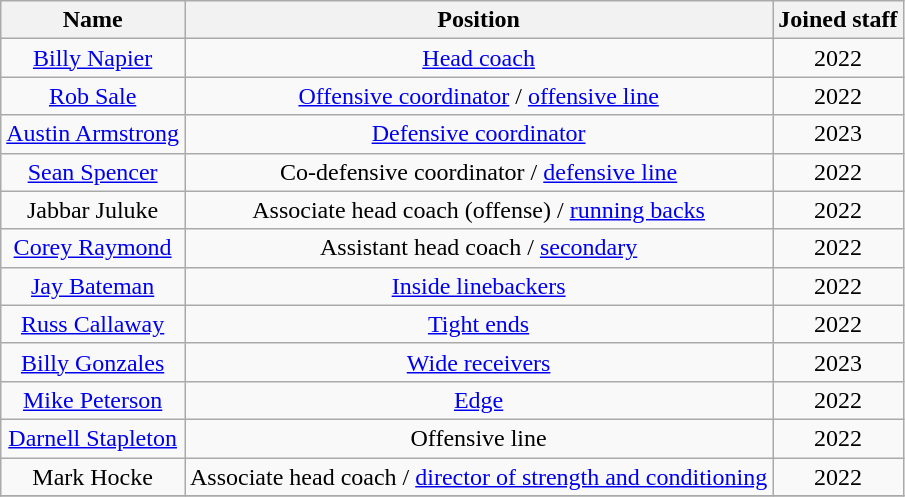<table class="wikitable">
<tr>
<th>Name</th>
<th>Position</th>
<th>Joined staff</th>
</tr>
<tr align="center">
<td><a href='#'>Billy Napier</a></td>
<td><a href='#'>Head coach</a></td>
<td>2022</td>
</tr>
<tr align="center">
<td><a href='#'>Rob Sale</a></td>
<td><a href='#'>Offensive coordinator</a> / <a href='#'>offensive line</a></td>
<td>2022</td>
</tr>
<tr align="center">
<td><a href='#'>Austin Armstrong</a></td>
<td><a href='#'>Defensive coordinator</a></td>
<td>2023</td>
</tr>
<tr align="center">
<td><a href='#'>Sean Spencer</a></td>
<td>Co-defensive coordinator / <a href='#'>defensive line</a></td>
<td>2022</td>
</tr>
<tr align="center">
<td>Jabbar Juluke</td>
<td>Associate head coach (offense) / <a href='#'>running backs</a></td>
<td>2022</td>
</tr>
<tr align="center">
<td><a href='#'>Corey Raymond</a></td>
<td>Assistant head coach / <a href='#'>secondary</a></td>
<td>2022</td>
</tr>
<tr align="center">
<td><a href='#'>Jay Bateman</a></td>
<td><a href='#'>Inside linebackers</a></td>
<td>2022</td>
</tr>
<tr align="center">
<td><a href='#'>Russ Callaway</a></td>
<td><a href='#'>Tight ends</a></td>
<td>2022</td>
</tr>
<tr align="center">
<td><a href='#'>Billy Gonzales</a></td>
<td><a href='#'>Wide receivers</a></td>
<td>2023</td>
</tr>
<tr align="center">
<td><a href='#'>Mike Peterson</a></td>
<td><a href='#'>Edge</a></td>
<td>2022</td>
</tr>
<tr align="center">
<td><a href='#'>Darnell Stapleton</a></td>
<td>Offensive line</td>
<td>2022</td>
</tr>
<tr align="center">
<td>Mark Hocke</td>
<td>Associate head coach / <a href='#'>director of strength and conditioning</a></td>
<td>2022</td>
</tr>
<tr align="center">
</tr>
</table>
